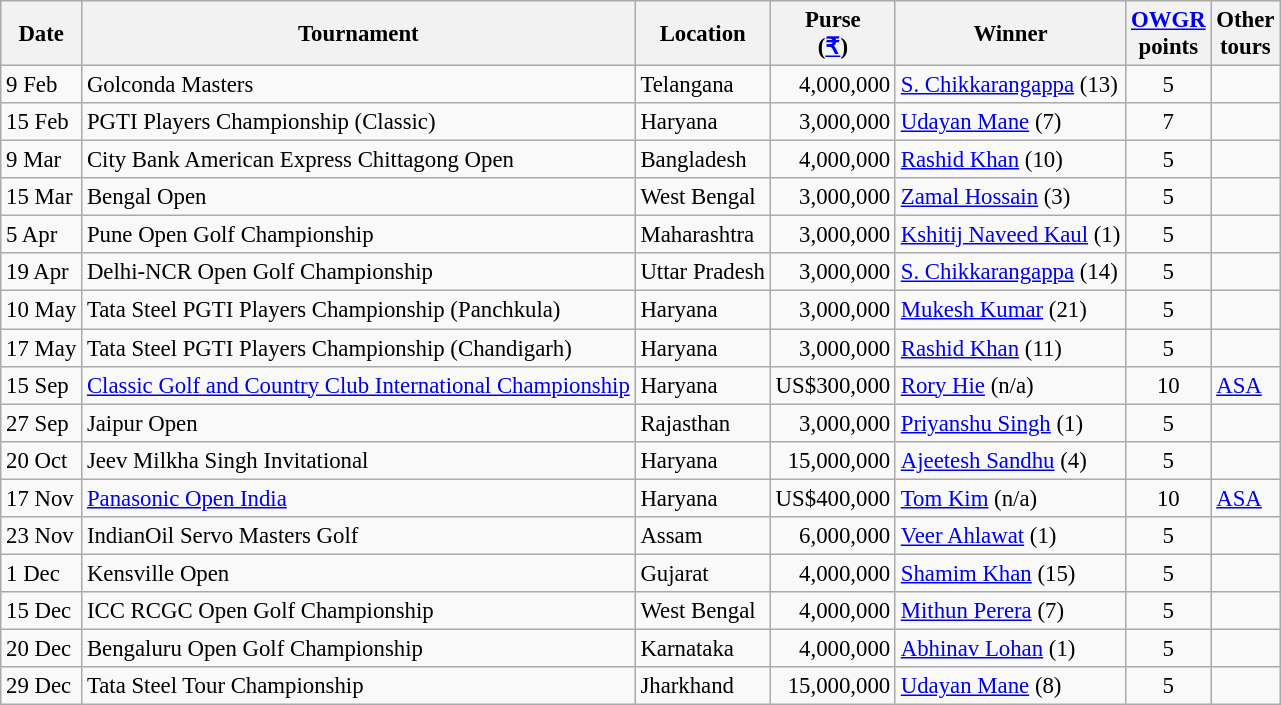<table class="wikitable" style="font-size:95%">
<tr>
<th>Date</th>
<th>Tournament</th>
<th>Location</th>
<th>Purse<br>(<a href='#'>₹</a>)</th>
<th>Winner</th>
<th><a href='#'>OWGR</a><br>points</th>
<th>Other<br>tours</th>
</tr>
<tr>
<td>9 Feb</td>
<td>Golconda Masters</td>
<td>Telangana</td>
<td align=right>4,000,000</td>
<td> <a href='#'>S. Chikkarangappa</a> (13)</td>
<td align=center>5</td>
<td></td>
</tr>
<tr>
<td>15 Feb</td>
<td>PGTI Players Championship (Classic)</td>
<td>Haryana</td>
<td align=right>3,000,000</td>
<td> <a href='#'>Udayan Mane</a> (7)</td>
<td align=center>7</td>
<td></td>
</tr>
<tr>
<td>9 Mar</td>
<td>City Bank American Express Chittagong Open</td>
<td>Bangladesh</td>
<td align=right>4,000,000</td>
<td> <a href='#'>Rashid Khan</a> (10)</td>
<td align=center>5</td>
<td></td>
</tr>
<tr>
<td>15 Mar</td>
<td>Bengal Open</td>
<td>West Bengal</td>
<td align=right>3,000,000</td>
<td> <a href='#'>Zamal Hossain</a> (3)</td>
<td align=center>5</td>
<td></td>
</tr>
<tr>
<td>5 Apr</td>
<td>Pune Open Golf Championship</td>
<td>Maharashtra</td>
<td align=right>3,000,000</td>
<td> <a href='#'>Kshitij Naveed Kaul</a> (1)</td>
<td align=center>5</td>
<td></td>
</tr>
<tr>
<td>19 Apr</td>
<td>Delhi-NCR Open Golf Championship</td>
<td>Uttar Pradesh</td>
<td align=right>3,000,000</td>
<td> <a href='#'>S. Chikkarangappa</a> (14)</td>
<td align=center>5</td>
<td></td>
</tr>
<tr>
<td>10 May</td>
<td>Tata Steel PGTI Players Championship (Panchkula)</td>
<td>Haryana</td>
<td align=right>3,000,000</td>
<td> <a href='#'>Mukesh Kumar</a> (21)</td>
<td align=center>5</td>
<td></td>
</tr>
<tr>
<td>17 May</td>
<td>Tata Steel PGTI Players Championship (Chandigarh)</td>
<td>Haryana</td>
<td align=right>3,000,000</td>
<td> <a href='#'>Rashid Khan</a> (11)</td>
<td align=center>5</td>
<td></td>
</tr>
<tr>
<td>15 Sep</td>
<td><a href='#'>Classic Golf and Country Club International Championship</a></td>
<td>Haryana</td>
<td align=right>US$300,000</td>
<td> <a href='#'>Rory Hie</a> (n/a)</td>
<td align=center>10</td>
<td><a href='#'>ASA</a></td>
</tr>
<tr>
<td>27 Sep</td>
<td>Jaipur Open</td>
<td>Rajasthan</td>
<td align=right>3,000,000</td>
<td> <a href='#'>Priyanshu Singh</a> (1)</td>
<td align=center>5</td>
<td></td>
</tr>
<tr>
<td>20 Oct</td>
<td>Jeev Milkha Singh Invitational</td>
<td>Haryana</td>
<td align=right>15,000,000</td>
<td> <a href='#'>Ajeetesh Sandhu</a> (4)</td>
<td align=center>5</td>
<td></td>
</tr>
<tr>
<td>17 Nov</td>
<td><a href='#'>Panasonic Open India</a></td>
<td>Haryana</td>
<td align=right>US$400,000</td>
<td> <a href='#'>Tom Kim</a> (n/a)</td>
<td align=center>10</td>
<td><a href='#'>ASA</a></td>
</tr>
<tr>
<td>23 Nov</td>
<td>IndianOil Servo Masters Golf</td>
<td>Assam</td>
<td align=right>6,000,000</td>
<td> <a href='#'>Veer Ahlawat</a> (1)</td>
<td align=center>5</td>
<td></td>
</tr>
<tr>
<td>1 Dec</td>
<td>Kensville Open</td>
<td>Gujarat</td>
<td align=right>4,000,000</td>
<td> <a href='#'>Shamim Khan</a> (15)</td>
<td align=center>5</td>
<td></td>
</tr>
<tr>
<td>15 Dec</td>
<td>ICC RCGC Open Golf Championship</td>
<td>West Bengal</td>
<td align=right>4,000,000</td>
<td> <a href='#'>Mithun Perera</a> (7)</td>
<td align=center>5</td>
<td></td>
</tr>
<tr>
<td>20 Dec</td>
<td>Bengaluru Open Golf Championship</td>
<td>Karnataka</td>
<td align=right>4,000,000</td>
<td> <a href='#'>Abhinav Lohan</a> (1)</td>
<td align=center>5</td>
<td></td>
</tr>
<tr>
<td>29 Dec</td>
<td>Tata Steel Tour Championship</td>
<td>Jharkhand</td>
<td align=right>15,000,000</td>
<td> <a href='#'>Udayan Mane</a> (8)</td>
<td align=center>5</td>
<td></td>
</tr>
</table>
